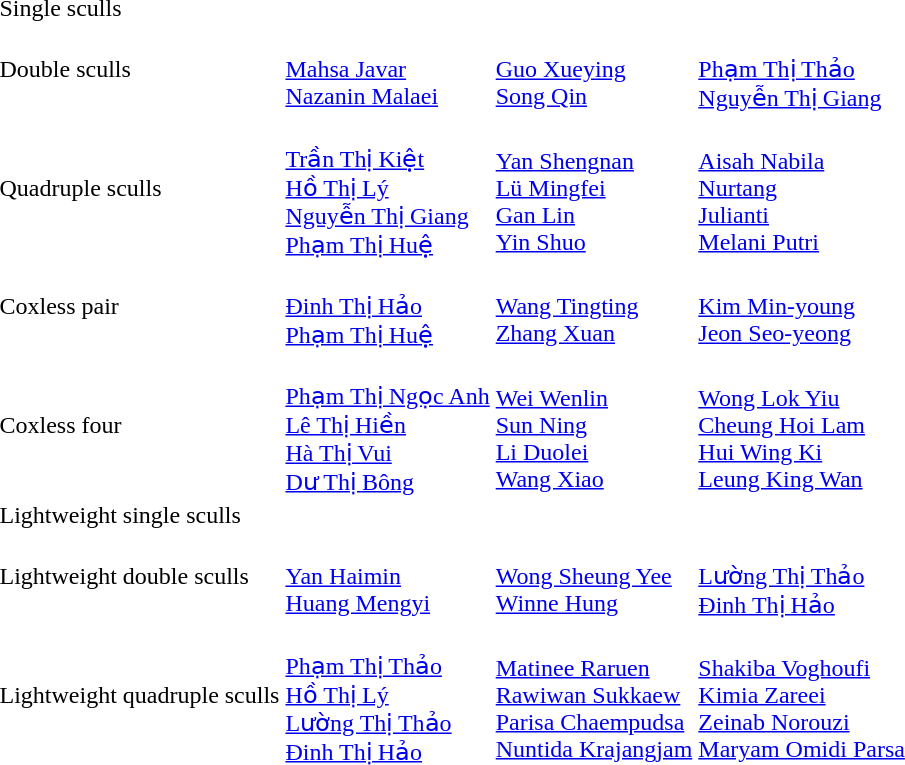<table>
<tr>
<td>Single sculls</td>
<td></td>
<td></td>
<td></td>
</tr>
<tr>
<td>Double sculls</td>
<td><br><a href='#'>Mahsa Javar</a><br><a href='#'>Nazanin Malaei</a></td>
<td><br><a href='#'>Guo Xueying</a><br><a href='#'>Song Qin</a></td>
<td><br><a href='#'>Phạm Thị Thảo</a><br><a href='#'>Nguyễn Thị Giang</a></td>
</tr>
<tr>
<td>Quadruple sculls</td>
<td><br><a href='#'>Trần Thị Kiệt</a><br><a href='#'>Hồ Thị Lý</a><br><a href='#'>Nguyễn Thị Giang</a><br><a href='#'>Phạm Thị Huệ</a></td>
<td><br><a href='#'>Yan Shengnan</a><br><a href='#'>Lü Mingfei</a><br><a href='#'>Gan Lin</a><br><a href='#'>Yin Shuo</a></td>
<td><br><a href='#'>Aisah Nabila</a><br><a href='#'>Nurtang</a><br><a href='#'>Julianti</a><br><a href='#'>Melani Putri</a></td>
</tr>
<tr>
<td>Coxless pair</td>
<td><br><a href='#'>Đinh Thị Hảo</a><br><a href='#'>Phạm Thị Huệ</a></td>
<td><br><a href='#'>Wang Tingting</a><br><a href='#'>Zhang Xuan</a></td>
<td><br><a href='#'>Kim Min-young</a><br><a href='#'>Jeon Seo-yeong</a></td>
</tr>
<tr>
<td>Coxless four</td>
<td><br><a href='#'>Phạm Thị Ngọc Anh</a><br><a href='#'>Lê Thị Hiền</a><br><a href='#'>Hà Thị Vui</a><br><a href='#'>Dư Thị Bông</a></td>
<td><br><a href='#'>Wei Wenlin</a><br><a href='#'>Sun Ning</a><br><a href='#'>Li Duolei</a><br><a href='#'>Wang Xiao</a></td>
<td><br><a href='#'>Wong Lok Yiu</a><br><a href='#'>Cheung Hoi Lam</a><br><a href='#'>Hui Wing Ki</a><br><a href='#'>Leung King Wan</a></td>
</tr>
<tr>
<td>Lightweight single sculls</td>
<td></td>
<td></td>
<td></td>
</tr>
<tr>
<td>Lightweight double sculls</td>
<td><br><a href='#'>Yan Haimin</a><br><a href='#'>Huang Mengyi</a></td>
<td><br><a href='#'>Wong Sheung Yee</a><br><a href='#'>Winne Hung</a></td>
<td><br><a href='#'>Lường Thị Thảo</a><br><a href='#'>Đinh Thị Hảo</a></td>
</tr>
<tr>
<td>Lightweight quadruple sculls</td>
<td><br><a href='#'>Phạm Thị Thảo</a><br><a href='#'>Hồ Thị Lý</a><br><a href='#'>Lường Thị Thảo</a><br><a href='#'>Đinh Thị Hảo</a></td>
<td><br><a href='#'>Matinee Raruen</a><br><a href='#'>Rawiwan Sukkaew</a><br><a href='#'>Parisa Chaempudsa</a><br><a href='#'>Nuntida Krajangjam</a></td>
<td><br><a href='#'>Shakiba Voghoufi</a><br><a href='#'>Kimia Zareei</a><br><a href='#'>Zeinab Norouzi</a><br><a href='#'>Maryam Omidi Parsa</a></td>
</tr>
</table>
